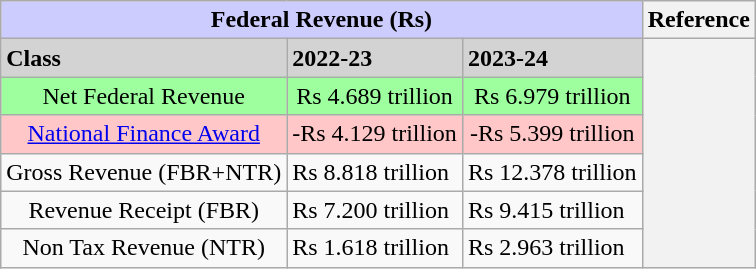<table class="wikitable">
<tr style="font-weight:bold;">
<th colspan="3" style="background-color:#CCF;">Federal Revenue (Rs)</th>
<th>Reference</th>
</tr>
<tr style="font-weight:bold; background-color:#D3D3D3;">
<td>Class</td>
<td>2022-23</td>
<td>2023-24</td>
<th rowspan="6"></th>
</tr>
<tr style="text-align:center;">
<td style="vertical-align:middle; background-color:#9EFF9E;">Net Federal Revenue</td>
<td style="vertical-align:middle; background-color:#9EFF9E;">Rs 4.689 trillion</td>
<td style="vertical-align:middle; background-color:#9EFF9E;">Rs 6.979 trillion</td>
</tr>
<tr style="text-align:center;">
<td style="background-color:#FFC7C7; color:#00E;"><a href='#'>National Finance Award</a></td>
<td style="vertical-align:middle; background-color:#FFC7C7;">-Rs 4.129 trillion</td>
<td style="vertical-align:middle; background-color:#FFC7C7;">-Rs 5.399 trillion</td>
</tr>
<tr>
<td style="text-align:center;">Gross Revenue (FBR+NTR)</td>
<td style="vertical-align:middle;">Rs 8.818 trillion</td>
<td style="vertical-align:middle;">Rs 12.378 trillion</td>
</tr>
<tr>
<td style="text-align:center;">Revenue Receipt (FBR)</td>
<td style="vertical-align:middle;">Rs 7.200 trillion</td>
<td style="vertical-align:middle;">Rs 9.415 trillion</td>
</tr>
<tr>
<td style="text-align:center;">Non Tax Revenue (NTR)</td>
<td style="vertical-align:middle;">Rs 1.618 trillion</td>
<td style="vertical-align:middle;">Rs 2.963 trillion</td>
</tr>
</table>
